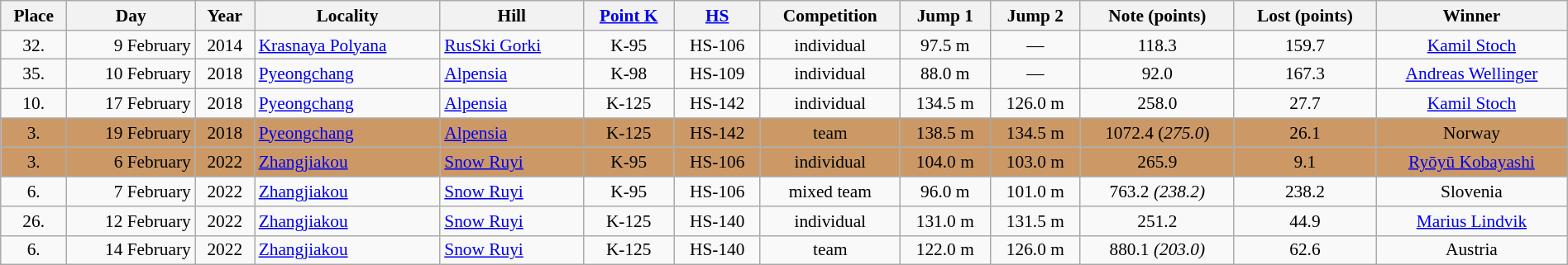<table width=100% class=wikitable style="font-size: 89%; text-align:center">
<tr>
<th>Place</th>
<th>Day</th>
<th>Year</th>
<th>Locality</th>
<th>Hill</th>
<th><a href='#'>Point K</a></th>
<th><a href='#'>HS</a></th>
<th>Competition</th>
<th>Jump 1</th>
<th>Jump 2</th>
<th>Note (points)</th>
<th>Lost (points)</th>
<th>Winner</th>
</tr>
<tr>
<td>32.</td>
<td align=right>9 February</td>
<td>2014</td>
<td align=left><a href='#'>Krasnaya Polyana</a></td>
<td align=left><a href='#'>RusSki Gorki</a></td>
<td>K-95</td>
<td>HS-106</td>
<td>individual</td>
<td>97.5 m</td>
<td colspan=1>—</td>
<td>118.3</td>
<td>159.7</td>
<td><a href='#'>Kamil Stoch</a></td>
</tr>
<tr>
<td>35.</td>
<td align=right>10 February</td>
<td>2018</td>
<td align=left><a href='#'>Pyeongchang</a></td>
<td align=left><a href='#'>Alpensia</a></td>
<td>K-98</td>
<td>HS-109</td>
<td>individual</td>
<td>88.0 m</td>
<td>—</td>
<td>92.0</td>
<td>167.3</td>
<td><a href='#'>Andreas Wellinger</a></td>
</tr>
<tr>
<td>10.</td>
<td align=right>17 February</td>
<td>2018</td>
<td align=left><a href='#'>Pyeongchang</a></td>
<td align=left><a href='#'>Alpensia</a></td>
<td>K-125</td>
<td>HS-142</td>
<td>individual</td>
<td>134.5 m</td>
<td>126.0 m</td>
<td>258.0</td>
<td>27.7</td>
<td><a href='#'>Kamil Stoch</a></td>
</tr>
<tr bgcolor=CC9966>
<td>3. </td>
<td align=right>19 February</td>
<td>2018</td>
<td align=left><a href='#'>Pyeongchang</a></td>
<td align=left><a href='#'>Alpensia</a></td>
<td>K-125</td>
<td>HS-142</td>
<td>team</td>
<td>138.5 m</td>
<td>134.5 m</td>
<td>1072.4 (<em>275.0</em>)</td>
<td>26.1</td>
<td>Norway</td>
</tr>
<tr bgcolor=CC9966>
<td>3. </td>
<td align=right>6 February</td>
<td>2022</td>
<td align=left><a href='#'>Zhangjiakou</a></td>
<td align=left><a href='#'>Snow Ruyi</a></td>
<td>K-95</td>
<td>HS-106</td>
<td>individual</td>
<td>104.0 m</td>
<td>103.0 m</td>
<td>265.9</td>
<td>9.1</td>
<td><a href='#'>Ryōyū Kobayashi</a></td>
</tr>
<tr>
<td>6.</td>
<td align=right>7 February</td>
<td>2022</td>
<td align=left><a href='#'>Zhangjiakou</a></td>
<td align=left><a href='#'>Snow Ruyi</a></td>
<td>K-95</td>
<td>HS-106</td>
<td>mixed team</td>
<td>96.0 m</td>
<td>101.0 m</td>
<td>763.2 <em>(238.2)</em></td>
<td>238.2</td>
<td>Slovenia</td>
</tr>
<tr>
<td>26.</td>
<td align=right>12 February</td>
<td>2022</td>
<td align=left><a href='#'>Zhangjiakou</a></td>
<td align=left><a href='#'>Snow Ruyi</a></td>
<td>K-125</td>
<td>HS-140</td>
<td>individual</td>
<td>131.0 m</td>
<td>131.5 m</td>
<td>251.2</td>
<td>44.9</td>
<td><a href='#'>Marius Lindvik</a></td>
</tr>
<tr>
<td>6.</td>
<td align=right>14 February</td>
<td>2022</td>
<td align=left><a href='#'>Zhangjiakou</a></td>
<td align=left><a href='#'>Snow Ruyi</a></td>
<td>K-125</td>
<td>HS-140</td>
<td>team</td>
<td>122.0 m</td>
<td>126.0 m</td>
<td>880.1 <em>(203.0)</em></td>
<td>62.6</td>
<td>Austria</td>
</tr>
</table>
